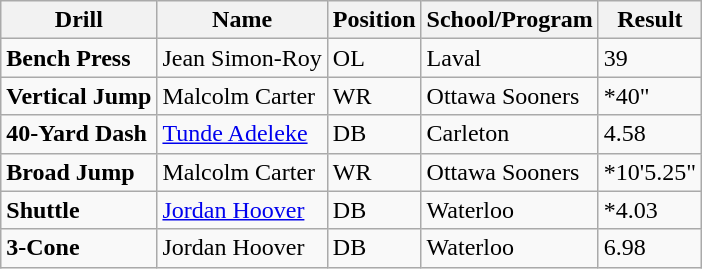<table class="wikitable">
<tr>
<th>Drill</th>
<th>Name</th>
<th>Position</th>
<th>School/Program</th>
<th>Result</th>
</tr>
<tr>
<td><strong>Bench Press</strong></td>
<td>Jean Simon-Roy</td>
<td>OL</td>
<td>Laval</td>
<td>39</td>
</tr>
<tr>
<td><strong>Vertical Jump</strong></td>
<td>Malcolm Carter</td>
<td>WR</td>
<td>Ottawa Sooners</td>
<td>*40"</td>
</tr>
<tr>
<td><strong>40-Yard Dash</strong></td>
<td><a href='#'>Tunde Adeleke</a></td>
<td>DB</td>
<td>Carleton</td>
<td>4.58</td>
</tr>
<tr>
<td><strong>Broad Jump</strong></td>
<td>Malcolm Carter</td>
<td>WR</td>
<td>Ottawa Sooners</td>
<td>*10'5.25"</td>
</tr>
<tr>
<td><strong>Shuttle</strong></td>
<td><a href='#'>Jordan Hoover</a></td>
<td>DB</td>
<td>Waterloo</td>
<td>*4.03</td>
</tr>
<tr>
<td><strong>3-Cone</strong></td>
<td>Jordan Hoover</td>
<td>DB</td>
<td>Waterloo</td>
<td>6.98</td>
</tr>
</table>
